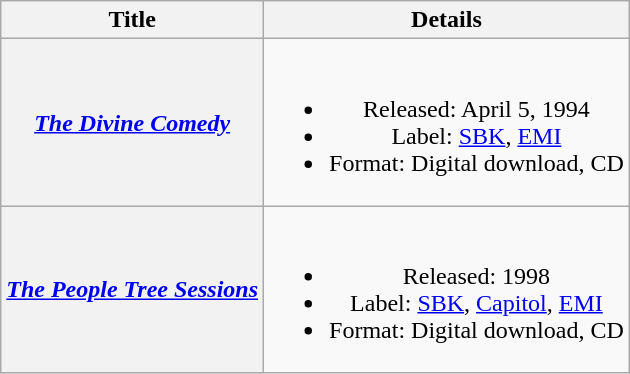<table class="wikitable plainrowheaders" style="text-align:center;">
<tr>
<th scope="col">Title</th>
<th scope="col">Details</th>
</tr>
<tr>
<th scope="row"><em><a href='#'>The Divine Comedy</a></em></th>
<td><br><ul><li>Released: April 5, 1994</li><li>Label: <a href='#'>SBK</a>, <a href='#'>EMI</a></li><li>Format: Digital download, CD</li></ul></td>
</tr>
<tr>
<th scope="row"><em><a href='#'>The People Tree Sessions</a></em></th>
<td><br><ul><li>Released: 1998</li><li>Label: <a href='#'>SBK</a>, <a href='#'>Capitol</a>, <a href='#'>EMI</a></li><li>Format: Digital download, CD</li></ul></td>
</tr>
</table>
